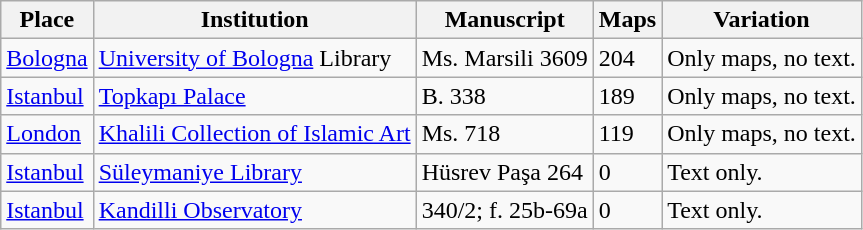<table class="wikitable sortable mw-datatable">
<tr>
<th>Place</th>
<th>Institution</th>
<th>Manuscript</th>
<th>Maps</th>
<th>Variation</th>
</tr>
<tr>
<td><a href='#'>Bologna</a></td>
<td><a href='#'>University of Bologna</a> Library</td>
<td>Ms. Marsili 3609</td>
<td>204</td>
<td>Only maps, no text.</td>
</tr>
<tr>
<td><a href='#'>Istanbul</a></td>
<td><a href='#'>Topkapı Palace</a></td>
<td>B. 338</td>
<td>189</td>
<td>Only maps, no text.</td>
</tr>
<tr>
<td><a href='#'>London</a></td>
<td><a href='#'>Khalili Collection of Islamic Art</a></td>
<td>Ms. 718</td>
<td>119</td>
<td>Only maps, no text.</td>
</tr>
<tr>
<td><a href='#'>Istanbul</a></td>
<td><a href='#'>Süleymaniye Library</a></td>
<td>Hüsrev Paşa 264</td>
<td>0</td>
<td>Text only.</td>
</tr>
<tr>
<td><a href='#'>Istanbul</a></td>
<td><a href='#'>Kandilli Observatory</a></td>
<td>340/2; f. 25b-69a</td>
<td>0</td>
<td>Text only.</td>
</tr>
</table>
